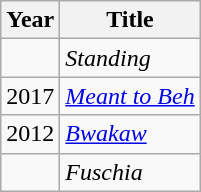<table class="wikitable">
<tr>
<th>Year</th>
<th>Title</th>
</tr>
<tr>
<td></td>
<td><em>Standing</em></td>
</tr>
<tr>
<td>2017</td>
<td><em><a href='#'>Meant to Beh</a></em></td>
</tr>
<tr>
<td>2012</td>
<td><em><a href='#'>Bwakaw</a></em></td>
</tr>
<tr>
<td></td>
<td><em>Fuschia</em></td>
</tr>
</table>
